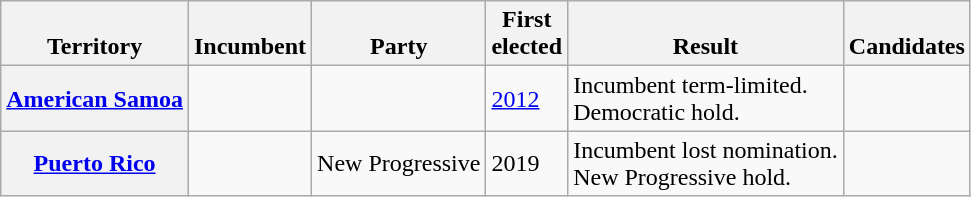<table class="wikitable sortable">
<tr valign=bottom>
<th>Territory</th>
<th>Incumbent</th>
<th>Party</th>
<th>First<br>elected</th>
<th>Result</th>
<th>Candidates</th>
</tr>
<tr>
<th><a href='#'>American Samoa</a></th>
<td></td>
<td></td>
<td><a href='#'>2012</a></td>
<td>Incumbent term-limited.<br>Democratic hold.</td>
<td nowrap></td>
</tr>
<tr>
<th><a href='#'>Puerto Rico</a></th>
<td></td>
<td>New Progressive</td>
<td>2019</td>
<td>Incumbent lost nomination.<br>New Progressive hold.</td>
<td nowrap></td>
</tr>
</table>
